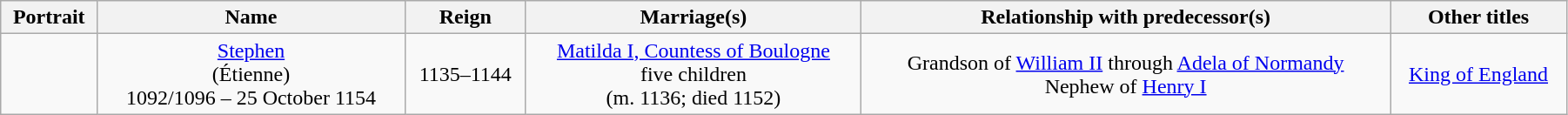<table class="wikitable" style="width:95%; text-align:center;">
<tr>
<th>Portrait</th>
<th>Name<br></th>
<th>Reign</th>
<th>Marriage(s)</th>
<th>Relationship with predecessor(s)</th>
<th>Other titles</th>
</tr>
<tr>
<td></td>
<td><a href='#'>Stephen</a><br>(Étienne)<br>1092/1096 – 25 October 1154</td>
<td>1135–1144</td>
<td><a href='#'>Matilda I, Countess of Boulogne</a><br>five children<br>(m. 1136; died 1152)</td>
<td>Grandson of <a href='#'>William II</a> through <a href='#'>Adela of Normandy</a><br>Nephew of <a href='#'>Henry I</a></td>
<td><a href='#'>King of England</a></td>
</tr>
</table>
